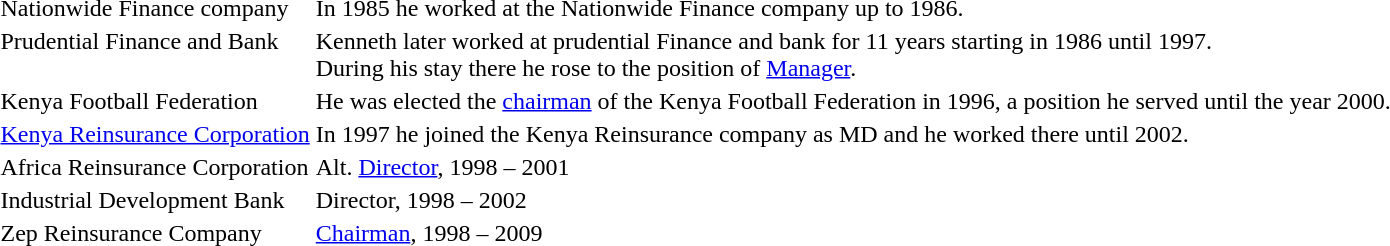<table>
<tr valign=top>
<td>Nationwide Finance company</td>
<td>In 1985 he worked at the Nationwide Finance company up to 1986.</td>
</tr>
<tr valign=top>
<td>Prudential Finance and Bank</td>
<td>Kenneth later worked at prudential Finance and bank for 11 years starting in 1986 until 1997.<br>During his stay there he rose to the position of <a href='#'>Manager</a>.</td>
</tr>
<tr valign=top>
<td>Kenya Football Federation</td>
<td>He was elected the <a href='#'>chairman</a> of the Kenya Football Federation in 1996, a position he served until the year 2000.</td>
</tr>
<tr valign=top>
<td><a href='#'>Kenya Reinsurance Corporation</a></td>
<td>In 1997 he joined the Kenya Reinsurance company as MD and he worked there until 2002.</td>
</tr>
<tr valign=top>
<td>Africa Reinsurance Corporation</td>
<td>Alt. <a href='#'>Director</a>, 1998 – 2001</td>
</tr>
<tr valign=top>
<td>Industrial Development Bank</td>
<td>Director, 1998 – 2002</td>
</tr>
<tr valign=top>
<td>Zep Reinsurance Company</td>
<td><a href='#'>Chairman</a>, 1998 – 2009</td>
</tr>
</table>
